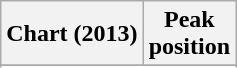<table class="wikitable sortable">
<tr>
<th>Chart (2013)</th>
<th>Peak<br>position</th>
</tr>
<tr>
</tr>
<tr>
</tr>
</table>
